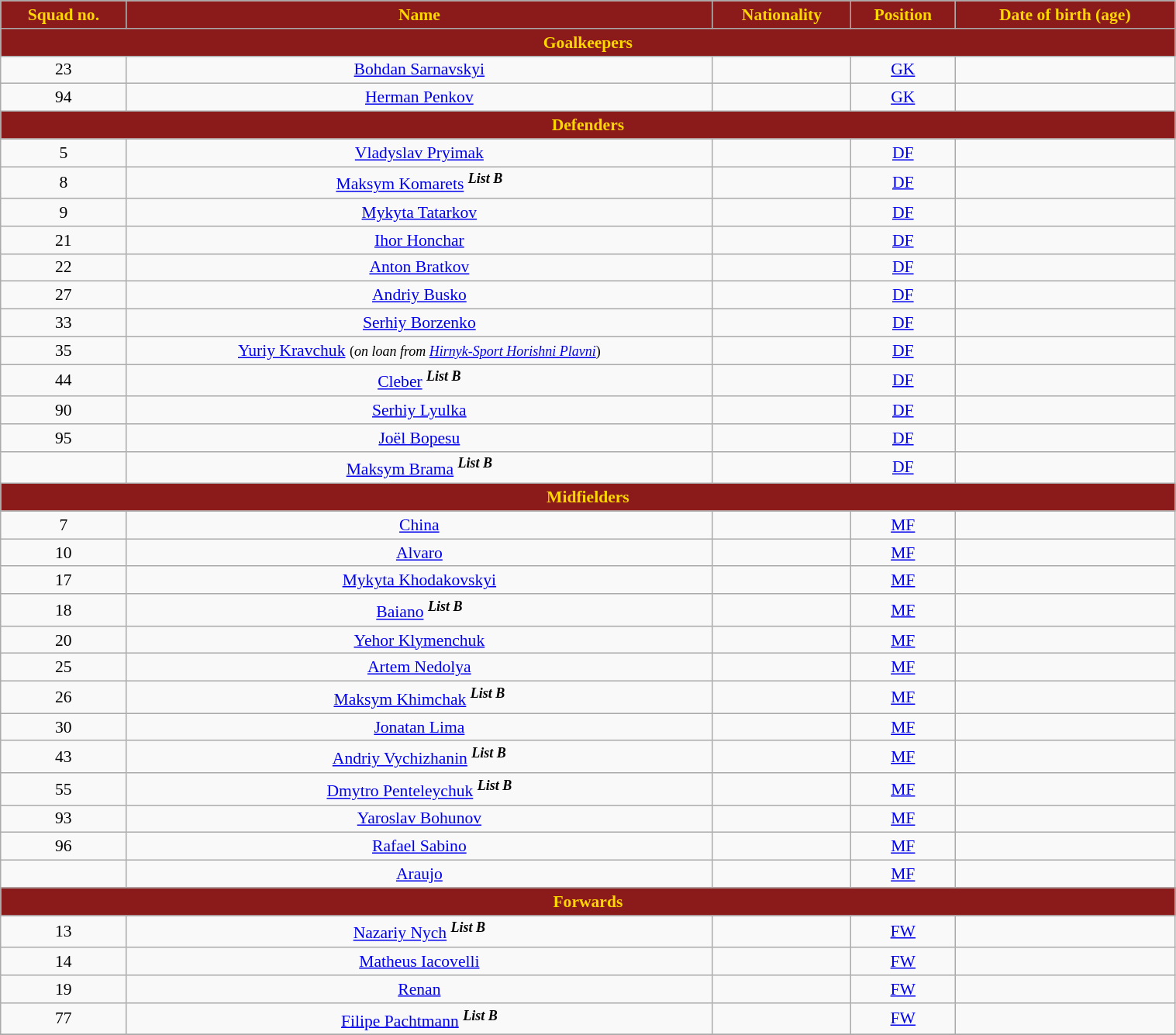<table class="wikitable" style="text-align:center; font-size:90%; width:80%">
<tr>
<th style="background:#8B1A1A; color:gold; text-align:center">Squad no.</th>
<th style="background:#8B1A1A; color:gold; text-align:center">Name</th>
<th style="background:#8B1A1A; color:gold; text-align:center">Nationality</th>
<th style="background:#8B1A1A; color:gold; text-align:center">Position</th>
<th style="background:#8B1A1A; color:gold; text-align:center">Date of birth (age)</th>
</tr>
<tr>
<th colspan="6" style="background:#8B1A1A; color:gold; text-align:center">Goalkeepers</th>
</tr>
<tr>
<td>23</td>
<td><a href='#'>Bohdan Sarnavskyi</a></td>
<td></td>
<td><a href='#'>GK</a></td>
<td></td>
</tr>
<tr>
<td>94</td>
<td><a href='#'>Herman Penkov</a></td>
<td></td>
<td><a href='#'>GK</a></td>
<td></td>
</tr>
<tr>
<th colspan="6" style="background:#8B1A1A; color:gold; text-align:center">Defenders</th>
</tr>
<tr>
<td>5</td>
<td><a href='#'>Vladyslav Pryimak</a></td>
<td></td>
<td><a href='#'>DF</a></td>
<td></td>
</tr>
<tr>
<td>8</td>
<td><a href='#'>Maksym Komarets</a> <sup><strong><em>List B</em></strong></sup></td>
<td></td>
<td><a href='#'>DF</a></td>
<td></td>
</tr>
<tr>
<td>9</td>
<td><a href='#'>Mykyta Tatarkov</a></td>
<td></td>
<td><a href='#'>DF</a></td>
<td></td>
</tr>
<tr>
<td>21</td>
<td><a href='#'>Ihor Honchar</a></td>
<td></td>
<td><a href='#'>DF</a></td>
<td></td>
</tr>
<tr>
<td>22</td>
<td><a href='#'>Anton Bratkov</a></td>
<td></td>
<td><a href='#'>DF</a></td>
<td></td>
</tr>
<tr>
<td>27</td>
<td><a href='#'>Andriy Busko</a></td>
<td></td>
<td><a href='#'>DF</a></td>
<td></td>
</tr>
<tr>
<td>33</td>
<td><a href='#'>Serhiy Borzenko</a></td>
<td></td>
<td><a href='#'>DF</a></td>
<td></td>
</tr>
<tr>
<td>35</td>
<td><a href='#'>Yuriy Kravchuk</a> <small> (<em>on loan from <a href='#'>Hirnyk-Sport Horishni Plavni</a></em>)</small></td>
<td></td>
<td><a href='#'>DF</a></td>
<td></td>
</tr>
<tr>
<td>44</td>
<td><a href='#'>Cleber</a> <sup><strong><em>List B</em></strong></sup></td>
<td></td>
<td><a href='#'>DF</a></td>
<td></td>
</tr>
<tr>
<td>90</td>
<td><a href='#'>Serhiy Lyulka</a></td>
<td></td>
<td><a href='#'>DF</a></td>
<td></td>
</tr>
<tr>
<td>95</td>
<td><a href='#'>Joël Bopesu</a></td>
<td></td>
<td><a href='#'>DF</a></td>
<td></td>
</tr>
<tr>
<td></td>
<td><a href='#'>Maksym Brama</a> <sup><strong><em>List B</em></strong></sup></td>
<td></td>
<td><a href='#'>DF</a></td>
<td></td>
</tr>
<tr>
<th colspan="6" style="background:#8B1A1A; color:gold; text-align:center">Midfielders</th>
</tr>
<tr>
<td>7</td>
<td><a href='#'>China</a></td>
<td></td>
<td><a href='#'>MF</a></td>
<td></td>
</tr>
<tr>
<td>10</td>
<td><a href='#'>Alvaro</a></td>
<td></td>
<td><a href='#'>MF</a></td>
<td></td>
</tr>
<tr>
<td>17</td>
<td><a href='#'>Mykyta Khodakovskyi</a></td>
<td></td>
<td><a href='#'>MF</a></td>
<td></td>
</tr>
<tr>
<td>18</td>
<td><a href='#'>Baiano</a> <sup><strong><em>List B</em></strong></sup></td>
<td></td>
<td><a href='#'>MF</a></td>
<td></td>
</tr>
<tr>
<td>20</td>
<td><a href='#'>Yehor Klymenchuk</a></td>
<td></td>
<td><a href='#'>MF</a></td>
<td></td>
</tr>
<tr>
<td>25</td>
<td><a href='#'>Artem Nedolya</a></td>
<td></td>
<td><a href='#'>MF</a></td>
<td></td>
</tr>
<tr>
<td>26</td>
<td><a href='#'>Maksym Khimchak</a> <sup><strong><em>List B</em></strong></sup></td>
<td></td>
<td><a href='#'>MF</a></td>
<td></td>
</tr>
<tr>
<td>30</td>
<td><a href='#'>Jonatan Lima</a></td>
<td></td>
<td><a href='#'>MF</a></td>
<td></td>
</tr>
<tr>
<td>43</td>
<td><a href='#'>Andriy Vychizhanin</a> <sup><strong><em>List B</em></strong></sup></td>
<td></td>
<td><a href='#'>MF</a></td>
<td></td>
</tr>
<tr>
<td>55</td>
<td><a href='#'>Dmytro Penteleychuk</a> <sup><strong><em>List B</em></strong></sup></td>
<td></td>
<td><a href='#'>MF</a></td>
<td></td>
</tr>
<tr>
<td>93</td>
<td><a href='#'>Yaroslav Bohunov</a></td>
<td></td>
<td><a href='#'>MF</a></td>
<td></td>
</tr>
<tr>
<td>96</td>
<td><a href='#'>Rafael Sabino</a></td>
<td></td>
<td><a href='#'>MF</a></td>
<td></td>
</tr>
<tr>
<td></td>
<td><a href='#'>Araujo</a></td>
<td></td>
<td><a href='#'>MF</a></td>
<td></td>
</tr>
<tr>
<th colspan="7" style="background:#8B1A1A; color:gold; text-align:center">Forwards</th>
</tr>
<tr>
<td>13</td>
<td><a href='#'>Nazariy Nych</a> <sup><strong><em>List B</em></strong></sup></td>
<td></td>
<td><a href='#'>FW</a></td>
<td></td>
</tr>
<tr>
<td>14</td>
<td><a href='#'>Matheus Iacovelli</a></td>
<td></td>
<td><a href='#'>FW</a></td>
<td></td>
</tr>
<tr>
<td>19</td>
<td><a href='#'>Renan</a></td>
<td></td>
<td><a href='#'>FW</a></td>
<td></td>
</tr>
<tr>
<td>77</td>
<td><a href='#'>Filipe Pachtmann</a> <sup><strong><em>List B</em></strong></sup></td>
<td></td>
<td><a href='#'>FW</a></td>
<td></td>
</tr>
<tr>
</tr>
</table>
